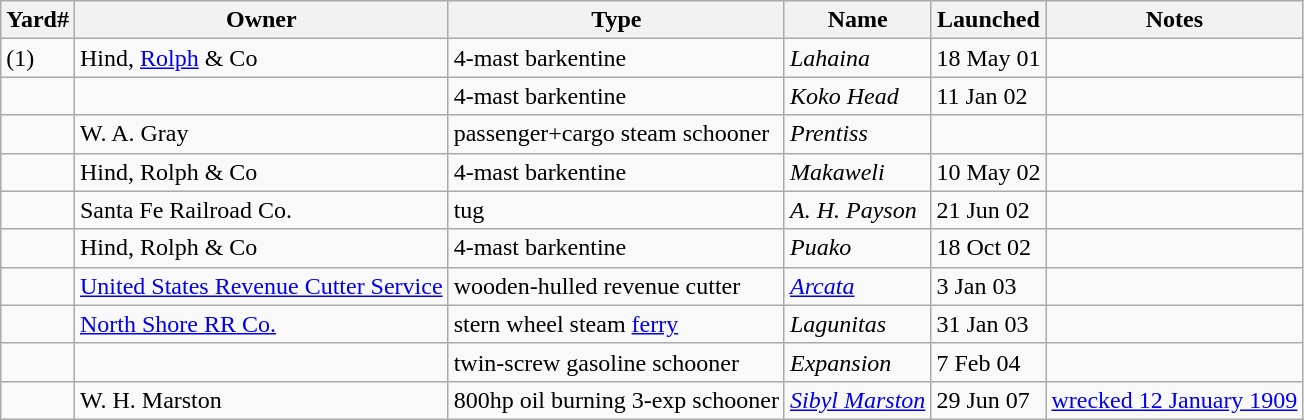<table class=wikitable>
<tr>
<th>Yard#</th>
<th>Owner</th>
<th>Type</th>
<th>Name</th>
<th>Launched</th>
<th>Notes</th>
</tr>
<tr>
<td>(1)</td>
<td>Hind, <a href='#'>Rolph</a> & Co</td>
<td>4-mast barkentine</td>
<td><em>Lahaina</em></td>
<td>18 May 01</td>
<td></td>
</tr>
<tr>
<td></td>
<td></td>
<td>4-mast barkentine</td>
<td><em>Koko Head</em></td>
<td>11 Jan 02</td>
<td></td>
</tr>
<tr>
<td></td>
<td>W. A. Gray</td>
<td>passenger+cargo steam schooner</td>
<td><em>Prentiss</em></td>
<td></td>
<td></td>
</tr>
<tr>
<td></td>
<td>Hind, Rolph & Co</td>
<td>4-mast barkentine</td>
<td><em>Makaweli</em></td>
<td>10 May 02</td>
<td></td>
</tr>
<tr>
<td></td>
<td>Santa Fe Railroad Co.</td>
<td>tug</td>
<td><em>A. H. Payson</em></td>
<td>21 Jun 02</td>
<td></td>
</tr>
<tr>
<td></td>
<td>Hind, Rolph & Co</td>
<td>4-mast barkentine</td>
<td><em>Puako</em></td>
<td>18 Oct 02</td>
<td></td>
</tr>
<tr>
<td></td>
<td><a href='#'>United States Revenue Cutter Service</a></td>
<td>wooden-hulled revenue cutter</td>
<td><em><a href='#'>Arcata</a></em></td>
<td>3 Jan 03</td>
<td></td>
</tr>
<tr>
<td></td>
<td><a href='#'>North Shore RR Co.</a></td>
<td>stern wheel steam <a href='#'>ferry</a></td>
<td><em>Lagunitas</em></td>
<td>31 Jan 03</td>
<td></td>
</tr>
<tr>
<td></td>
<td></td>
<td>twin-screw gasoline schooner</td>
<td><em>Expansion</em></td>
<td>7 Feb 04</td>
<td></td>
</tr>
<tr>
<td></td>
<td>W. H. Marston</td>
<td>800hp oil burning 3-exp schooner</td>
<td><em><a href='#'>Sibyl Marston</a></em></td>
<td>29 Jun 07</td>
<td> <a href='#'>wrecked 12 January 1909</a></td>
</tr>
</table>
